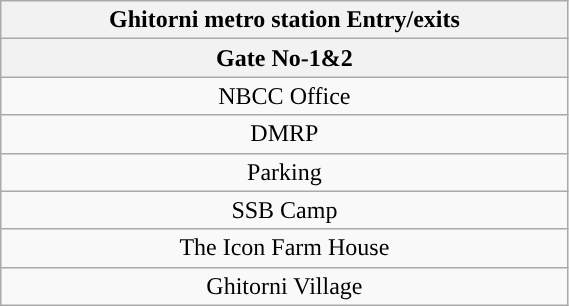<table class="wikitable" style="text-align: center;" width="30%">
<tr>
<th align="center" colspan="3" style="background:#"><span>Ghitorni metro station Entry/exits</span></th>
</tr>
<tr>
<th style="width:15%;">Gate No-1&2</th>
</tr>
<tr>
<td>NBCC Office</td>
</tr>
<tr>
<td>DMRP</td>
</tr>
<tr>
<td>Parking</td>
</tr>
<tr>
<td>SSB Camp</td>
</tr>
<tr>
<td>The Icon Farm House</td>
</tr>
<tr>
<td>Ghitorni Village</td>
</tr>
</table>
